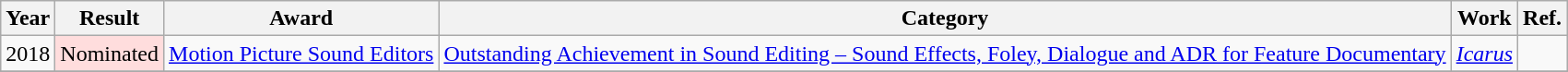<table class="wikitable">
<tr>
<th>Year</th>
<th>Result</th>
<th>Award</th>
<th>Category</th>
<th>Work</th>
<th>Ref.</th>
</tr>
<tr>
<td>2018</td>
<td style="background: #ffdddd">Nominated</td>
<td><a href='#'>Motion Picture Sound Editors</a></td>
<td><a href='#'>Outstanding Achievement in Sound Editing – Sound Effects, Foley, Dialogue and ADR for Feature Documentary</a></td>
<td><em><a href='#'>Icarus</a></em></td>
<td></td>
</tr>
<tr>
</tr>
</table>
